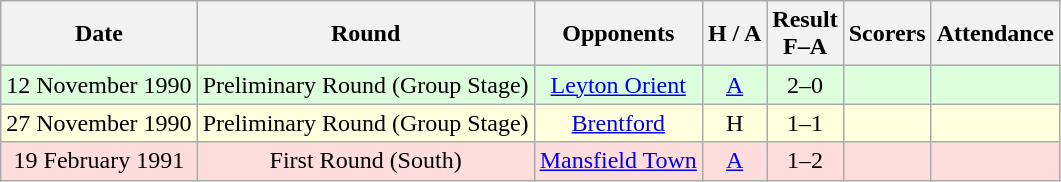<table class="wikitable" style="text-align:center">
<tr>
<th>Date</th>
<th>Round</th>
<th>Opponents</th>
<th>H / A</th>
<th>Result<br>F–A</th>
<th>Scorers</th>
<th>Attendance</th>
</tr>
<tr bgcolor="#ddffdd">
<td>12 November 1990</td>
<td>Preliminary Round (Group Stage)</td>
<td><a href='#'>Leyton Orient</a></td>
<td><a href='#'>A</a></td>
<td>2–0</td>
<td></td>
<td></td>
</tr>
<tr bgcolor="#ffffdd">
<td>27 November 1990</td>
<td>Preliminary Round (Group Stage)</td>
<td><a href='#'>Brentford</a></td>
<td>H</td>
<td>1–1</td>
<td></td>
<td></td>
</tr>
<tr bgcolor="#ffdddd">
<td>19 February 1991</td>
<td>First Round (South)</td>
<td><a href='#'>Mansfield Town</a></td>
<td><a href='#'>A</a></td>
<td>1–2</td>
<td></td>
<td></td>
</tr>
</table>
